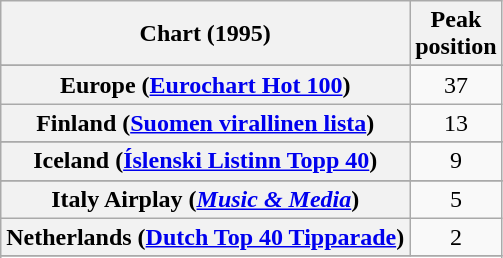<table class="wikitable sortable plainrowheaders" style="text-align:center">
<tr>
<th>Chart (1995)</th>
<th>Peak<br>position</th>
</tr>
<tr>
</tr>
<tr>
</tr>
<tr>
<th scope="row">Europe (<a href='#'>Eurochart Hot 100</a>)</th>
<td>37</td>
</tr>
<tr>
<th scope="row">Finland (<a href='#'>Suomen virallinen lista</a>)</th>
<td>13</td>
</tr>
<tr>
</tr>
<tr>
<th scope="row">Iceland (<a href='#'>Íslenski Listinn Topp 40</a>)</th>
<td>9</td>
</tr>
<tr>
</tr>
<tr>
<th scope="row">Italy Airplay (<em><a href='#'>Music & Media</a></em>)</th>
<td>5</td>
</tr>
<tr>
<th scope="row">Netherlands (<a href='#'>Dutch Top 40 Tipparade</a>)</th>
<td>2</td>
</tr>
<tr>
</tr>
<tr>
</tr>
<tr>
</tr>
</table>
